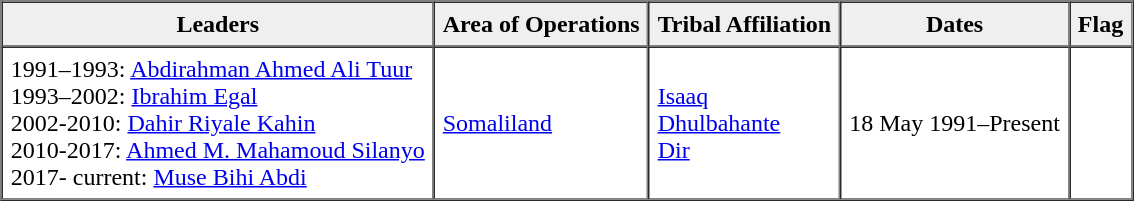<table border="1" cellpadding="5" cellspacing="0" align="center">
<tr>
<th style="background:#efefef;">Leaders</th>
<th style="background:#efefef;">Area of Operations</th>
<th style="background:#efefef;">Tribal Affiliation</th>
<th style="background:#efefef;">Dates</th>
<th style="background:#efefef;">Flag</th>
</tr>
<tr>
<td>1991–1993: <a href='#'>Abdirahman Ahmed Ali Tuur</a><br>1993–2002: <a href='#'>Ibrahim Egal</a><br>2002-2010: <a href='#'>Dahir Riyale Kahin</a><br>2010-2017: <a href='#'>Ahmed M. Mahamoud Silanyo</a><br>2017- current: <a href='#'>Muse Bihi Abdi</a></td>
<td><a href='#'>Somaliland</a></td>
<td><a href='#'>Isaaq</a><br><a href='#'>Dhulbahante</a><br><a href='#'>Dir</a></td>
<td>18 May 1991–Present</td>
<td></td>
</tr>
<tr>
</tr>
</table>
